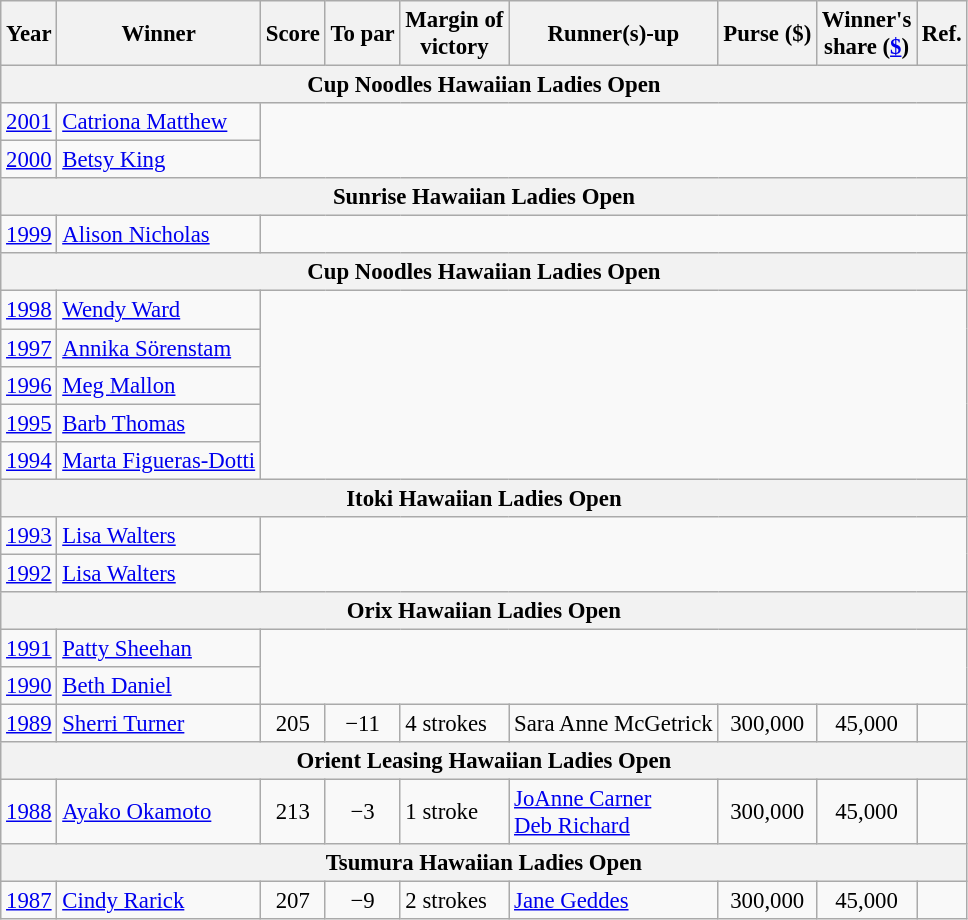<table class="wikitable" style="font-size:95%">
<tr>
<th>Year</th>
<th>Winner</th>
<th>Score</th>
<th>To par</th>
<th>Margin of<br>victory</th>
<th>Runner(s)-up</th>
<th>Purse ($)</th>
<th>Winner's<br>share (<a href='#'>$</a>)</th>
<th>Ref.</th>
</tr>
<tr>
<th colspan=9>Cup Noodles Hawaiian Ladies Open</th>
</tr>
<tr>
<td><a href='#'>2001</a></td>
<td> <a href='#'>Catriona Matthew</a></td>
</tr>
<tr>
<td><a href='#'>2000</a></td>
<td> <a href='#'>Betsy King</a></td>
</tr>
<tr>
<th colspan=9>Sunrise Hawaiian Ladies Open</th>
</tr>
<tr>
<td><a href='#'>1999</a></td>
<td> <a href='#'>Alison Nicholas</a></td>
</tr>
<tr>
<th colspan=9>Cup Noodles Hawaiian Ladies Open</th>
</tr>
<tr>
<td><a href='#'>1998</a></td>
<td> <a href='#'>Wendy Ward</a></td>
</tr>
<tr>
<td><a href='#'>1997</a></td>
<td> <a href='#'>Annika Sörenstam</a></td>
</tr>
<tr>
<td><a href='#'>1996</a></td>
<td> <a href='#'>Meg Mallon</a></td>
</tr>
<tr>
<td><a href='#'>1995</a></td>
<td> <a href='#'>Barb Thomas</a></td>
</tr>
<tr>
<td><a href='#'>1994</a></td>
<td> <a href='#'>Marta Figueras-Dotti</a></td>
</tr>
<tr>
<th colspan=9>Itoki Hawaiian Ladies Open</th>
</tr>
<tr>
<td><a href='#'>1993</a></td>
<td> <a href='#'>Lisa Walters</a></td>
</tr>
<tr>
<td><a href='#'>1992</a></td>
<td> <a href='#'>Lisa Walters</a></td>
</tr>
<tr>
<th colspan=9>Orix Hawaiian Ladies Open</th>
</tr>
<tr>
<td><a href='#'>1991</a></td>
<td> <a href='#'>Patty Sheehan</a></td>
</tr>
<tr>
<td><a href='#'>1990</a></td>
<td> <a href='#'>Beth Daniel</a></td>
</tr>
<tr>
<td><a href='#'>1989</a></td>
<td> <a href='#'>Sherri Turner</a></td>
<td align=center>205</td>
<td align=center>−11</td>
<td>4 strokes</td>
<td> Sara Anne McGetrick</td>
<td align=center>300,000</td>
<td align=center>45,000</td>
<td></td>
</tr>
<tr>
<th colspan=9>Orient Leasing Hawaiian Ladies Open</th>
</tr>
<tr>
<td><a href='#'>1988</a></td>
<td> <a href='#'>Ayako Okamoto</a></td>
<td align=center>213</td>
<td align=center>−3</td>
<td>1 stroke</td>
<td> <a href='#'>JoAnne Carner</a><br> <a href='#'>Deb Richard</a></td>
<td align=center>300,000</td>
<td align=center>45,000</td>
<td></td>
</tr>
<tr>
<th colspan=9>Tsumura Hawaiian Ladies Open</th>
</tr>
<tr>
<td><a href='#'>1987</a></td>
<td> <a href='#'>Cindy Rarick</a></td>
<td align=center>207</td>
<td align=center>−9</td>
<td>2 strokes</td>
<td> <a href='#'>Jane Geddes</a></td>
<td align=center>300,000</td>
<td align=center>45,000</td>
<td></td>
</tr>
</table>
